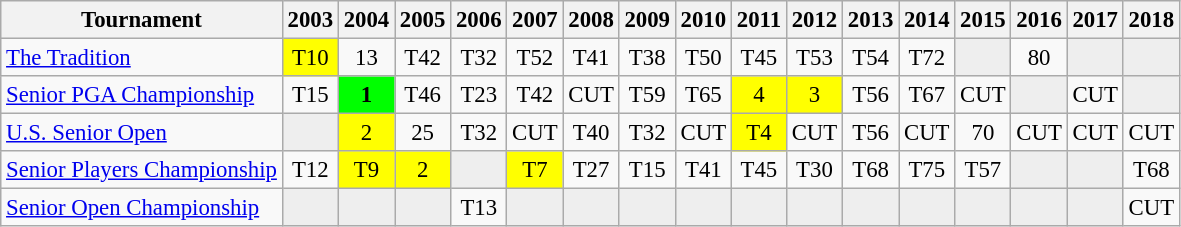<table class="wikitable" style="font-size:95%;text-align:center;">
<tr>
<th>Tournament</th>
<th>2003</th>
<th>2004</th>
<th>2005</th>
<th>2006</th>
<th>2007</th>
<th>2008</th>
<th>2009</th>
<th>2010</th>
<th>2011</th>
<th>2012</th>
<th>2013</th>
<th>2014</th>
<th>2015</th>
<th>2016</th>
<th>2017</th>
<th>2018</th>
</tr>
<tr>
<td align=left><a href='#'>The Tradition</a></td>
<td style="background:yellow;">T10</td>
<td>13</td>
<td>T42</td>
<td>T32</td>
<td>T52</td>
<td>T41</td>
<td>T38</td>
<td>T50</td>
<td>T45</td>
<td>T53</td>
<td>T54</td>
<td>T72</td>
<td style="background:#eeeeee;"></td>
<td>80</td>
<td style="background:#eeeeee;"></td>
<td style="background:#eeeeee;"></td>
</tr>
<tr>
<td align=left><a href='#'>Senior PGA Championship</a></td>
<td>T15</td>
<td style="background:lime;"><strong>1</strong></td>
<td>T46</td>
<td>T23</td>
<td>T42</td>
<td>CUT</td>
<td>T59</td>
<td>T65</td>
<td style="background:yellow;">4</td>
<td style="background:yellow;">3</td>
<td>T56</td>
<td>T67</td>
<td>CUT</td>
<td style="background:#eeeeee;"></td>
<td>CUT</td>
<td style="background:#eeeeee;"></td>
</tr>
<tr>
<td align=left><a href='#'>U.S. Senior Open</a></td>
<td style="background:#eeeeee;"></td>
<td style="background:yellow;">2</td>
<td>25</td>
<td>T32</td>
<td>CUT</td>
<td>T40</td>
<td>T32</td>
<td>CUT</td>
<td style="background:yellow;">T4</td>
<td>CUT</td>
<td>T56</td>
<td>CUT</td>
<td>70</td>
<td>CUT</td>
<td>CUT</td>
<td>CUT</td>
</tr>
<tr>
<td align=left><a href='#'>Senior Players Championship</a></td>
<td>T12</td>
<td style="background:yellow;">T9</td>
<td style="background:yellow;">2</td>
<td style="background:#eeeeee;"></td>
<td style="background:yellow;">T7</td>
<td>T27</td>
<td>T15</td>
<td>T41</td>
<td>T45</td>
<td>T30</td>
<td>T68</td>
<td>T75</td>
<td>T57</td>
<td style="background:#eeeeee;"></td>
<td style="background:#eeeeee;"></td>
<td>T68</td>
</tr>
<tr>
<td align=left><a href='#'>Senior Open Championship</a></td>
<td style="background:#eeeeee;"></td>
<td style="background:#eeeeee;"></td>
<td style="background:#eeeeee;"></td>
<td>T13</td>
<td style="background:#eeeeee;"></td>
<td style="background:#eeeeee;"></td>
<td style="background:#eeeeee;"></td>
<td style="background:#eeeeee;"></td>
<td style="background:#eeeeee;"></td>
<td style="background:#eeeeee;"></td>
<td style="background:#eeeeee;"></td>
<td style="background:#eeeeee;"></td>
<td style="background:#eeeeee;"></td>
<td style="background:#eeeeee;"></td>
<td style="background:#eeeeee;"></td>
<td>CUT</td>
</tr>
</table>
